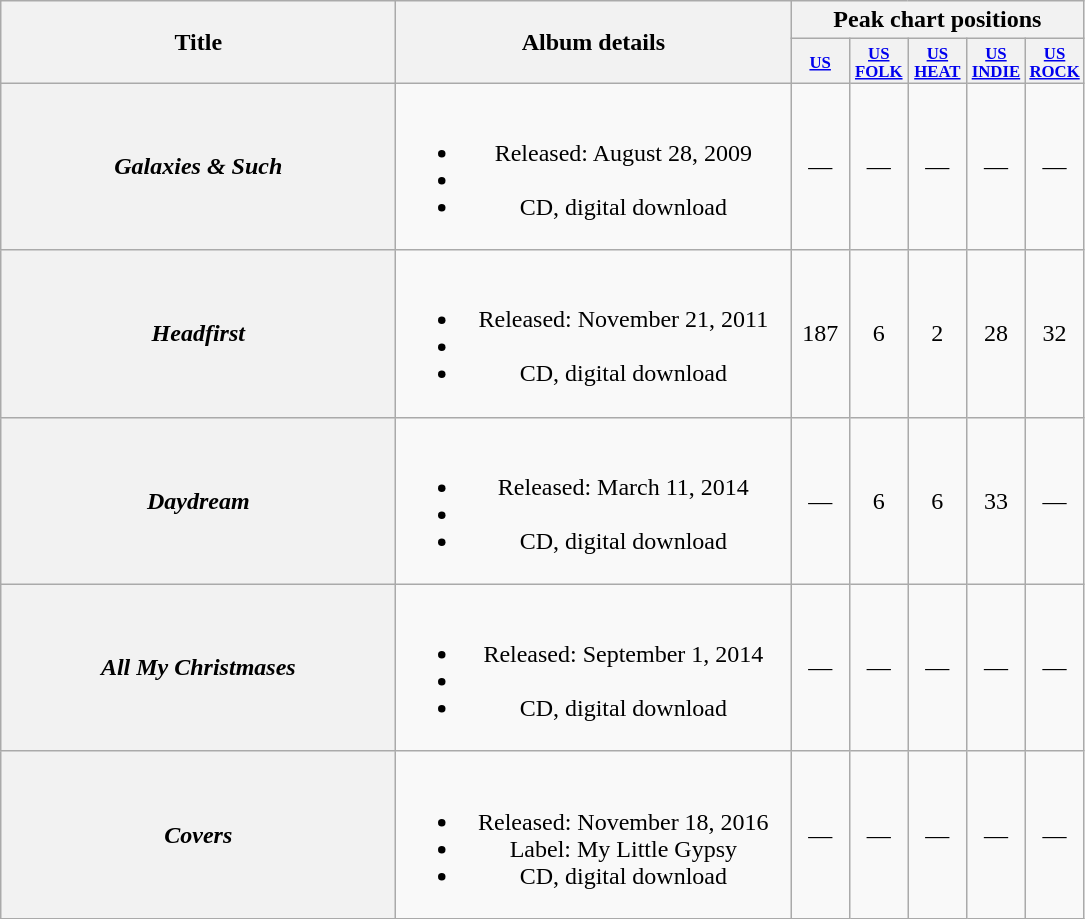<table class="wikitable plainrowheaders" style="text-align:center;">
<tr>
<th scope="col" rowspan="2" style="width:16em;">Title</th>
<th scope="col" rowspan="2" style="width:16em;">Album details</th>
<th scope="col" colspan="5">Peak chart positions</th>
</tr>
<tr>
<th style="width:3em; font-size:70%"><a href='#'>US</a></th>
<th style="width:3em; font-size:70%"><a href='#'>US<br>FOLK</a></th>
<th style="width:3em; font-size:70%"><a href='#'>US<br>HEAT</a></th>
<th style="width:3em; font-size:70%"><a href='#'>US<br>INDIE</a></th>
<th style="width:3em; font-size:70%"><a href='#'>US<br>ROCK</a></th>
</tr>
<tr>
<th scope="row"><em>Galaxies & Such</em></th>
<td><br><ul><li>Released: August 28, 2009</li><li></li><li>CD, digital download</li></ul></td>
<td>—</td>
<td>—</td>
<td>—</td>
<td>—</td>
<td>—</td>
</tr>
<tr>
<th scope="row"><em>Headfirst</em></th>
<td><br><ul><li>Released: November 21, 2011</li><li></li><li>CD, digital download</li></ul></td>
<td>187</td>
<td>6</td>
<td>2</td>
<td>28</td>
<td>32</td>
</tr>
<tr>
<th scope="row"><em>Daydream</em></th>
<td><br><ul><li>Released: March 11, 2014</li><li></li><li>CD, digital download</li></ul></td>
<td>—</td>
<td>6</td>
<td>6</td>
<td>33</td>
<td>—</td>
</tr>
<tr>
<th scope="row"><em>All My Christmases</em></th>
<td><br><ul><li>Released: September 1, 2014</li><li></li><li>CD, digital download</li></ul></td>
<td>—</td>
<td>—</td>
<td>—</td>
<td>—</td>
<td>—</td>
</tr>
<tr>
<th scope="row"><em>Covers</em></th>
<td><br><ul><li>Released: November 18, 2016</li><li>Label: My Little Gypsy</li><li>CD, digital download</li></ul></td>
<td>—</td>
<td>—</td>
<td>—</td>
<td>—</td>
<td>—</td>
</tr>
</table>
